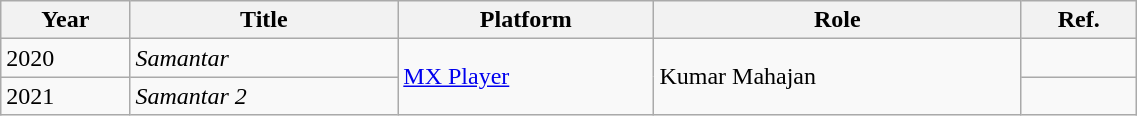<table class="wikitable plainrowheaders sortable" width=60%>
<tr>
<th scope="col">Year</th>
<th scope="col">Title</th>
<th scope="col">Platform</th>
<th>Role</th>
<th scope="col">Ref.</th>
</tr>
<tr>
<td>2020</td>
<td><em>Samantar</em></td>
<td rowspan="2"><a href='#'>MX Player</a></td>
<td rowspan="2">Kumar Mahajan</td>
<td style="text-align:center;"></td>
</tr>
<tr>
<td>2021</td>
<td><em>Samantar 2</em></td>
<td style="text-align:center;"></td>
</tr>
</table>
